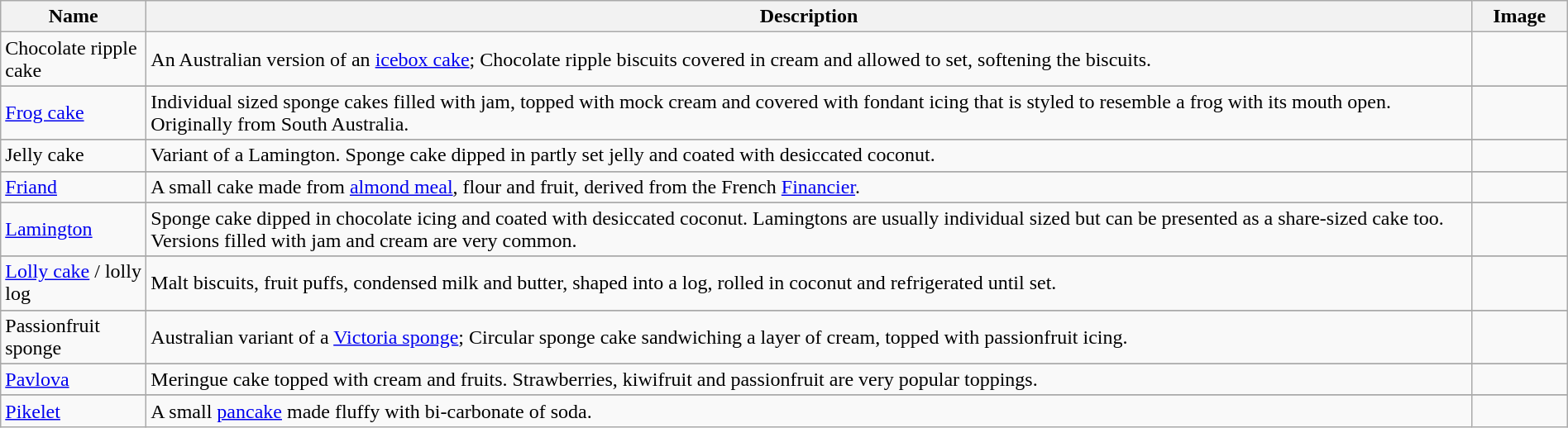<table class="wikitable sortable" style="width:100%;">
<tr>
<th style="width:110px;">Name</th>
<th>Description</th>
<th class="unsortable" style="width:70px;">Image</th>
</tr>
<tr>
<td>Chocolate ripple cake</td>
<td>An Australian version of an <a href='#'>icebox cake</a>; Chocolate ripple biscuits covered in cream and allowed to set, softening the biscuits.</td>
<td></td>
</tr>
<tr>
</tr>
<tr>
<td><a href='#'>Frog cake</a></td>
<td>Individual sized sponge cakes filled with jam, topped with mock cream and covered with fondant icing that is styled to resemble a frog with its mouth open. Originally from South Australia.</td>
<td></td>
</tr>
<tr>
</tr>
<tr>
<td>Jelly cake</td>
<td>Variant of a Lamington. Sponge cake dipped in partly set jelly and coated with desiccated coconut.</td>
<td></td>
</tr>
<tr>
</tr>
<tr>
<td><a href='#'>Friand</a></td>
<td>A small cake made from <a href='#'>almond meal</a>, flour and fruit, derived from the French <a href='#'>Financier</a>.</td>
<td></td>
</tr>
<tr>
</tr>
<tr>
<td><a href='#'>Lamington</a></td>
<td>Sponge cake dipped in chocolate icing and coated with desiccated coconut. Lamingtons are usually individual sized but can be presented as a share-sized cake too. Versions filled with jam and cream are very common.</td>
<td></td>
</tr>
<tr>
</tr>
<tr>
<td><a href='#'>Lolly cake</a> / lolly log</td>
<td>Malt biscuits, fruit puffs, condensed milk and butter, shaped into a log, rolled in coconut and refrigerated until set.</td>
<td></td>
</tr>
<tr>
</tr>
<tr>
<td>Passionfruit sponge</td>
<td>Australian variant of a <a href='#'>Victoria sponge</a>; Circular sponge cake sandwiching a layer of cream, topped with passionfruit icing.</td>
<td></td>
</tr>
<tr>
</tr>
<tr>
<td><a href='#'>Pavlova</a></td>
<td>Meringue cake topped with cream and fruits. Strawberries, kiwifruit and passionfruit are very popular toppings.</td>
<td></td>
</tr>
<tr>
</tr>
<tr>
<td><a href='#'>Pikelet</a></td>
<td>A small <a href='#'>pancake</a> made fluffy with bi-carbonate of soda.</td>
<td></td>
</tr>
</table>
